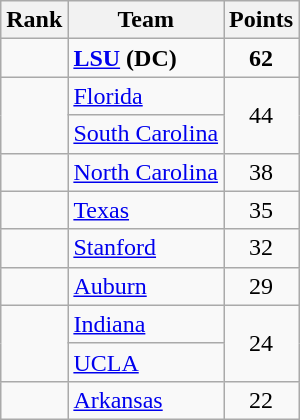<table class="wikitable sortable" style="text-align:center">
<tr>
<th>Rank</th>
<th>Team</th>
<th>Points</th>
</tr>
<tr>
<td></td>
<td align="left"><strong><a href='#'>LSU</a></strong> <strong>(DC)</strong></td>
<td><strong>62</strong></td>
</tr>
<tr>
<td rowspan=2></td>
<td align="left"><a href='#'>Florida</a></td>
<td rowspan=2>44</td>
</tr>
<tr>
<td align="left"><a href='#'>South Carolina</a></td>
</tr>
<tr>
<td></td>
<td align="left"><a href='#'>North Carolina</a></td>
<td>38</td>
</tr>
<tr>
<td></td>
<td align="left"><a href='#'>Texas</a></td>
<td>35</td>
</tr>
<tr>
<td></td>
<td align="left"><a href='#'>Stanford</a></td>
<td>32</td>
</tr>
<tr>
<td></td>
<td align="left"><a href='#'>Auburn</a></td>
<td>29</td>
</tr>
<tr>
<td rowspan=2></td>
<td align="left"><a href='#'>Indiana</a></td>
<td rowspan=2>24</td>
</tr>
<tr>
<td align="left"><a href='#'>UCLA</a></td>
</tr>
<tr>
<td></td>
<td align="left"><a href='#'>Arkansas</a></td>
<td>22</td>
</tr>
</table>
